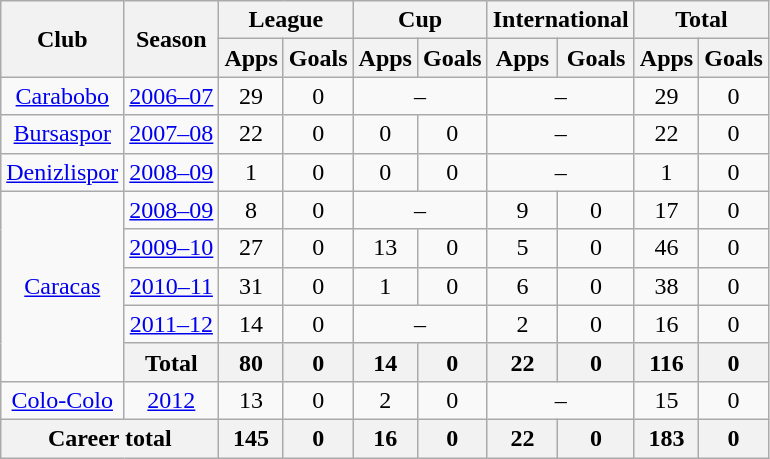<table class="wikitable" style="text-align:center">
<tr>
<th rowspan="2">Club</th>
<th rowspan="2">Season</th>
<th colspan="2">League</th>
<th colspan="2">Cup</th>
<th colspan="2">International</th>
<th colspan="2">Total</th>
</tr>
<tr>
<th>Apps</th>
<th>Goals</th>
<th>Apps</th>
<th>Goals</th>
<th>Apps</th>
<th>Goals</th>
<th>Apps</th>
<th>Goals</th>
</tr>
<tr>
<td><a href='#'>Carabobo</a></td>
<td><a href='#'>2006–07</a></td>
<td>29</td>
<td>0</td>
<td colspan="2">–</td>
<td colspan="2">–</td>
<td>29</td>
<td>0</td>
</tr>
<tr>
<td><a href='#'>Bursaspor</a></td>
<td><a href='#'>2007–08</a></td>
<td>22</td>
<td>0</td>
<td>0</td>
<td>0</td>
<td colspan="2">–</td>
<td>22</td>
<td>0</td>
</tr>
<tr>
<td><a href='#'>Denizlispor</a></td>
<td><a href='#'>2008–09</a></td>
<td>1</td>
<td>0</td>
<td>0</td>
<td>0</td>
<td colspan="2">–</td>
<td>1</td>
<td>0</td>
</tr>
<tr>
<td rowspan="5"><a href='#'>Caracas</a></td>
<td><a href='#'>2008–09</a></td>
<td>8</td>
<td>0</td>
<td colspan="2">–</td>
<td>9</td>
<td>0</td>
<td>17</td>
<td>0</td>
</tr>
<tr>
<td><a href='#'>2009–10</a></td>
<td>27</td>
<td>0</td>
<td>13</td>
<td>0</td>
<td>5</td>
<td>0</td>
<td>46</td>
<td>0</td>
</tr>
<tr>
<td><a href='#'>2010–11</a></td>
<td>31</td>
<td>0</td>
<td>1</td>
<td>0</td>
<td>6</td>
<td>0</td>
<td>38</td>
<td>0</td>
</tr>
<tr>
<td><a href='#'>2011–12</a></td>
<td>14</td>
<td>0</td>
<td colspan="2">–</td>
<td>2</td>
<td>0</td>
<td>16</td>
<td>0</td>
</tr>
<tr>
<th>Total</th>
<th>80</th>
<th>0</th>
<th>14</th>
<th>0</th>
<th>22</th>
<th>0</th>
<th>116</th>
<th>0</th>
</tr>
<tr>
<td><a href='#'>Colo-Colo</a></td>
<td><a href='#'>2012</a></td>
<td>13</td>
<td>0</td>
<td>2</td>
<td>0</td>
<td colspan="2">–</td>
<td>15</td>
<td>0</td>
</tr>
<tr>
<th colspan="2">Career total</th>
<th>145</th>
<th>0</th>
<th>16</th>
<th>0</th>
<th>22</th>
<th>0</th>
<th>183</th>
<th>0</th>
</tr>
</table>
